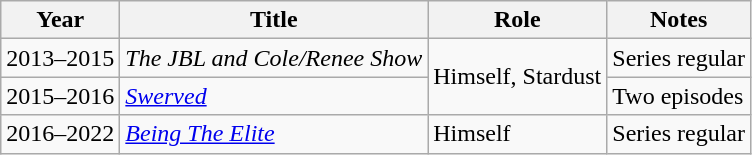<table class="wikitable sortable">
<tr>
<th>Year</th>
<th>Title</th>
<th>Role</th>
<th>Notes</th>
</tr>
<tr>
<td>2013–2015</td>
<td><em>The JBL and Cole/Renee Show</em></td>
<td rowspan="2">Himself, Stardust</td>
<td>Series regular</td>
</tr>
<tr>
<td>2015–2016</td>
<td><em><a href='#'>Swerved</a></em></td>
<td>Two episodes</td>
</tr>
<tr>
<td>2016–2022</td>
<td><em><a href='#'>Being The Elite</a></em></td>
<td>Himself</td>
<td>Series regular</td>
</tr>
</table>
